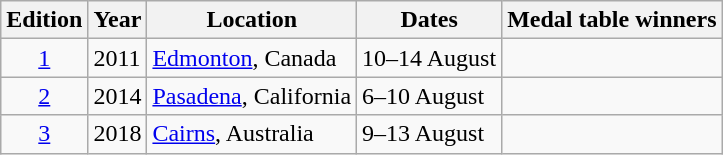<table class="wikitable">
<tr>
<th>Edition</th>
<th>Year</th>
<th>Location</th>
<th>Dates</th>
<th>Medal table winners</th>
</tr>
<tr>
<td align=center><a href='#'>1</a></td>
<td>2011</td>
<td><a href='#'>Edmonton</a>, Canada</td>
<td>10–14 August</td>
<td></td>
</tr>
<tr>
<td align=center><a href='#'>2</a></td>
<td>2014</td>
<td><a href='#'>Pasadena</a>, California</td>
<td>6–10 August</td>
<td></td>
</tr>
<tr>
<td align=center><a href='#'>3</a></td>
<td>2018</td>
<td><a href='#'>Cairns</a>, Australia</td>
<td>9–13 August</td>
<td></td>
</tr>
</table>
